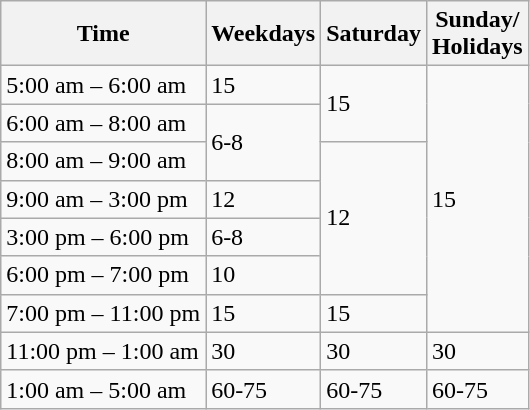<table class="wikitable">
<tr>
<th>Time</th>
<th>Weekdays</th>
<th>Saturday</th>
<th>Sunday/<br>Holidays</th>
</tr>
<tr>
<td>5:00 am – 6:00 am</td>
<td>15</td>
<td rowspan=2>15</td>
<td rowspan=7>15</td>
</tr>
<tr>
<td>6:00 am – 8:00 am</td>
<td rowspan=2>6-8</td>
</tr>
<tr>
<td>8:00 am – 9:00 am</td>
<td rowspan=4>12</td>
</tr>
<tr>
<td>9:00 am – 3:00 pm</td>
<td>12</td>
</tr>
<tr>
<td>3:00 pm – 6:00 pm</td>
<td>6-8</td>
</tr>
<tr>
<td>6:00 pm – 7:00 pm</td>
<td>10</td>
</tr>
<tr>
<td>7:00 pm – 11:00 pm</td>
<td>15</td>
<td>15</td>
</tr>
<tr>
<td>11:00 pm – 1:00 am</td>
<td>30</td>
<td>30</td>
<td>30</td>
</tr>
<tr>
<td>1:00 am – 5:00 am</td>
<td>60-75</td>
<td>60-75</td>
<td>60-75</td>
</tr>
</table>
